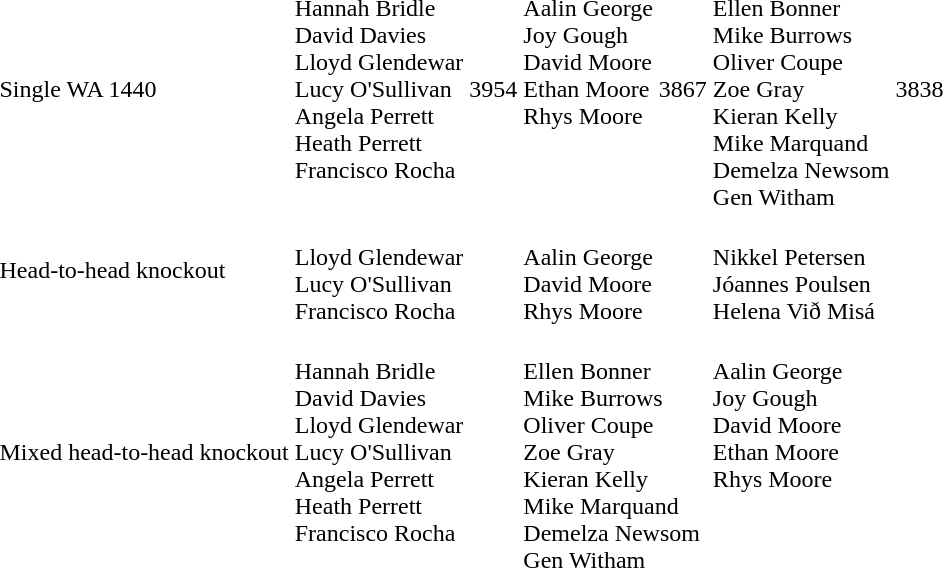<table>
<tr>
<td>Single WA 1440</td>
<td valign=top><br>Hannah Bridle<br>David Davies<br>Lloyd Glendewar<br>Lucy O'Sullivan<br>Angela Perrett<br>Heath Perrett<br>Francisco Rocha</td>
<td>3954</td>
<td valign=top><br>Aalin George<br>Joy Gough<br>David Moore<br>Ethan Moore<br>Rhys Moore</td>
<td>3867</td>
<td valign=top><br>Ellen Bonner<br>Mike Burrows<br>Oliver Coupe<br>Zoe Gray<br>Kieran Kelly<br>Mike Marquand<br>Demelza Newsom<br>Gen Witham</td>
<td>3838</td>
</tr>
<tr>
<td>Head-to-head knockout</td>
<td colspan=2> <br> Lloyd Glendewar <br> Lucy O'Sullivan <br> Francisco Rocha</td>
<td colspan=2> <br> Aalin George <br> David Moore <br> Rhys Moore</td>
<td colspan=2> <br> Nikkel Petersen <br> Jóannes Poulsen <br> Helena Við Misá</td>
</tr>
<tr>
<td>Mixed head-to-head knockout</td>
<td valign=top colspan=2> <br>Hannah Bridle<br>David Davies<br>Lloyd Glendewar<br>Lucy O'Sullivan<br>Angela Perrett<br>Heath Perrett<br>Francisco Rocha</td>
<td colspan=2> <br>Ellen Bonner<br>Mike Burrows<br>Oliver Coupe<br>Zoe Gray<br>Kieran Kelly<br>Mike Marquand<br>Demelza Newsom<br>Gen Witham</td>
<td valign=top colspan=2> <br> Aalin George<br>Joy Gough<br>David Moore<br>Ethan Moore<br> Rhys Moore</td>
</tr>
</table>
